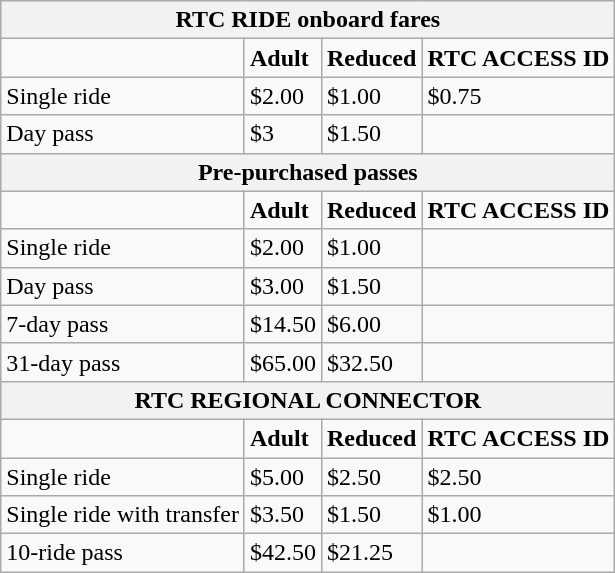<table class="wikitable" border="1">
<tr>
<th colspan=4>RTC RIDE onboard fares</th>
</tr>
<tr>
<td></td>
<td><strong>Adult</strong></td>
<td><strong>Reduced</strong></td>
<td><strong>RTC ACCESS ID</strong></td>
</tr>
<tr>
<td>Single ride</td>
<td>$2.00</td>
<td>$1.00</td>
<td>$0.75</td>
</tr>
<tr>
<td>Day pass</td>
<td>$3</td>
<td>$1.50</td>
<td></td>
</tr>
<tr>
<th colspan=4><strong>Pre-purchased passes</strong></th>
</tr>
<tr>
<td></td>
<td><strong>Adult</strong></td>
<td><strong>Reduced</strong></td>
<td><strong>RTC ACCESS ID</strong></td>
</tr>
<tr>
<td>Single ride</td>
<td>$2.00</td>
<td>$1.00</td>
<td></td>
</tr>
<tr>
<td>Day pass</td>
<td>$3.00</td>
<td>$1.50</td>
<td></td>
</tr>
<tr>
<td>7-day pass</td>
<td>$14.50</td>
<td>$6.00</td>
<td></td>
</tr>
<tr>
<td>31-day pass</td>
<td>$65.00</td>
<td>$32.50</td>
<td></td>
</tr>
<tr>
<th colspan=4><strong>RTC REGIONAL CONNECTOR</strong></th>
</tr>
<tr>
<td></td>
<td><strong>Adult</strong></td>
<td><strong>Reduced</strong></td>
<td><strong>RTC ACCESS ID</strong></td>
</tr>
<tr>
<td>Single ride</td>
<td>$5.00</td>
<td>$2.50</td>
<td>$2.50</td>
</tr>
<tr>
<td>Single ride with transfer</td>
<td>$3.50</td>
<td>$1.50</td>
<td>$1.00</td>
</tr>
<tr>
<td>10-ride pass</td>
<td>$42.50</td>
<td>$21.25</td>
<td></td>
</tr>
</table>
